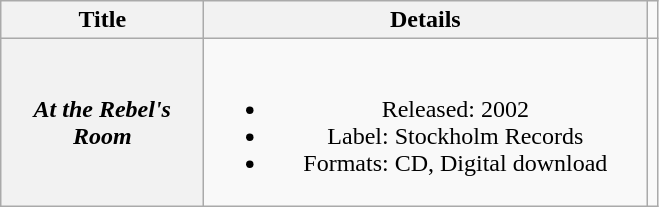<table class="wikitable plainrowheaders" style="text-align:center;">
<tr>
<th style="width:8em;">Title</th>
<th style="width:18em;">Details</th>
<td></td>
</tr>
<tr>
<th scope="row"><em>At the Rebel's Room</em></th>
<td><br><ul><li>Released: 2002</li><li>Label: Stockholm Records</li><li>Formats: CD, Digital download</li></ul></td>
</tr>
</table>
